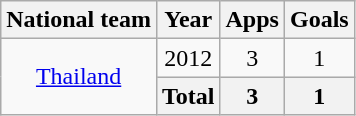<table class="wikitable" style="text-align:center">
<tr>
<th>National team</th>
<th>Year</th>
<th>Apps</th>
<th>Goals</th>
</tr>
<tr>
<td rowspan="2" valign="center"><a href='#'>Thailand</a></td>
<td>2012</td>
<td>3</td>
<td>1</td>
</tr>
<tr>
<th>Total</th>
<th>3</th>
<th>1</th>
</tr>
</table>
